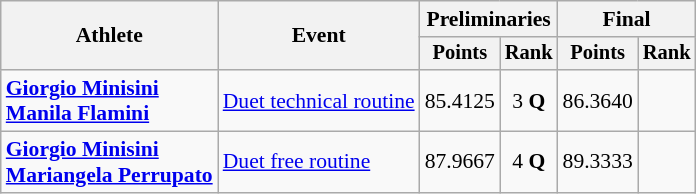<table class=wikitable style="font-size:90%">
<tr>
<th rowspan="2">Athlete</th>
<th rowspan="2">Event</th>
<th colspan="2">Preliminaries</th>
<th colspan="2">Final</th>
</tr>
<tr style="font-size:95%">
<th>Points</th>
<th>Rank</th>
<th>Points</th>
<th>Rank</th>
</tr>
<tr align=center>
<td align=left><strong><a href='#'>Giorgio Minisini</a><br><a href='#'>Manila Flamini</a></strong></td>
<td align=left><a href='#'>Duet technical routine</a></td>
<td>85.4125</td>
<td>3 <strong>Q</strong></td>
<td>86.3640</td>
<td></td>
</tr>
<tr align=center>
<td align=left><strong><a href='#'>Giorgio Minisini</a><br><a href='#'>Mariangela Perrupato</a></strong></td>
<td align=left><a href='#'>Duet free routine</a></td>
<td>87.9667</td>
<td>4 <strong>Q</strong></td>
<td>89.3333</td>
<td></td>
</tr>
</table>
